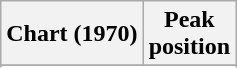<table class="wikitable sortable plainrowheaders" style="text-align:center">
<tr>
<th scope="col">Chart (1970)</th>
<th scope="col">Peak<br> position</th>
</tr>
<tr>
</tr>
<tr>
</tr>
<tr>
</tr>
</table>
